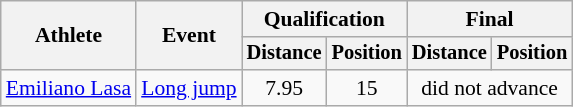<table class=wikitable style="font-size:90%">
<tr>
<th rowspan="2">Athlete</th>
<th rowspan="2">Event</th>
<th colspan="2">Qualification</th>
<th colspan="2">Final</th>
</tr>
<tr style="font-size:95%">
<th>Distance</th>
<th>Position</th>
<th>Distance</th>
<th>Position</th>
</tr>
<tr style=text-align:center>
<td style=text-align:left><a href='#'>Emiliano Lasa</a></td>
<td style=text-align:left><a href='#'>Long jump</a></td>
<td>7.95</td>
<td>15</td>
<td colspan="2">did not advance</td>
</tr>
</table>
